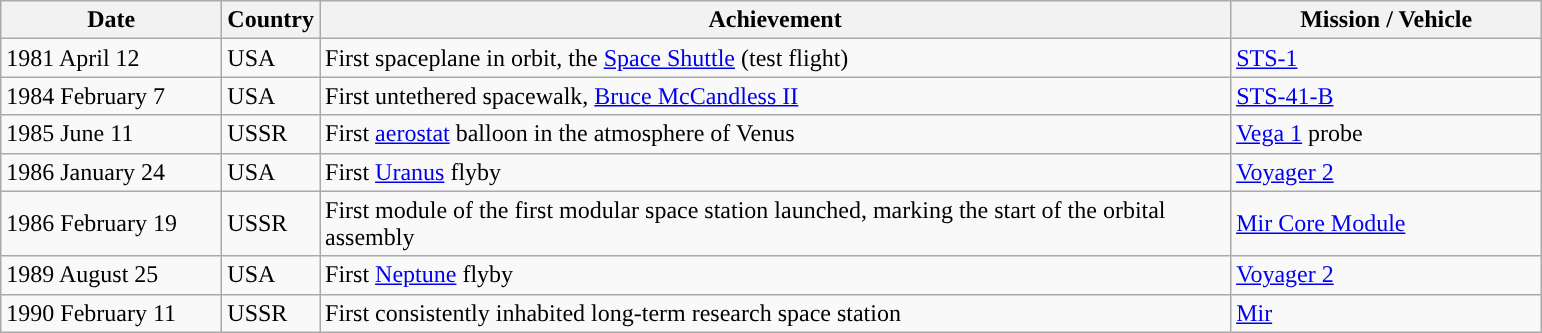<table class="wikitable">
<tr>
<th width="140">Date</th>
<th width="10">Country</th>
<th width="600">Achievement</th>
<th width="200">Mission / Vehicle</th>
</tr>
<tr>
<td>1981 April 12</td>
<td> USA</td>
<td>First spaceplane in orbit, the <a href='#'>Space Shuttle</a> (test flight)</td>
<td><a href='#'>STS-1</a></td>
</tr>
<tr>
<td>1984 February 7</td>
<td> USA</td>
<td>First untethered spacewalk, <a href='#'>Bruce McCandless II</a></td>
<td><a href='#'>STS-41-B</a></td>
</tr>
<tr>
<td>1985 June 11</td>
<td> USSR</td>
<td>First <a href='#'>aerostat</a> balloon in the atmosphere of Venus</td>
<td><a href='#'>Vega 1</a> probe</td>
</tr>
<tr>
<td>1986 January 24</td>
<td> USA</td>
<td>First <a href='#'>Uranus</a> flyby</td>
<td><a href='#'>Voyager 2</a></td>
</tr>
<tr>
<td>1986 February 19</td>
<td> USSR</td>
<td>First module of the first modular space station launched, marking the start of the orbital assembly</td>
<td><a href='#'>Mir Core Module</a></td>
</tr>
<tr>
<td>1989 August 25</td>
<td> USA</td>
<td>First <a href='#'>Neptune</a> flyby</td>
<td><a href='#'>Voyager 2</a></td>
</tr>
<tr>
<td>1990 February 11</td>
<td> USSR</td>
<td>First consistently inhabited long-term research space station</td>
<td><a href='#'>Mir</a></td>
</tr>
</table>
